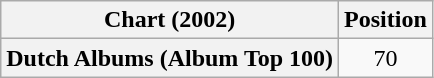<table class="wikitable plainrowheaders" style="text-align:center">
<tr>
<th scope="col">Chart (2002)</th>
<th scope="col">Position</th>
</tr>
<tr>
<th scope="row">Dutch Albums (Album Top 100)</th>
<td>70</td>
</tr>
</table>
